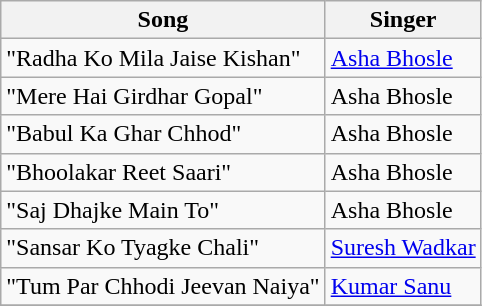<table class="wikitable">
<tr>
<th>Song</th>
<th>Singer</th>
</tr>
<tr>
<td>"Radha Ko Mila Jaise Kishan"</td>
<td><a href='#'>Asha Bhosle</a></td>
</tr>
<tr>
<td>"Mere Hai Girdhar Gopal"</td>
<td>Asha Bhosle</td>
</tr>
<tr>
<td>"Babul Ka Ghar Chhod"</td>
<td>Asha Bhosle</td>
</tr>
<tr>
<td>"Bhoolakar Reet Saari"</td>
<td>Asha Bhosle</td>
</tr>
<tr>
<td>"Saj Dhajke Main To"</td>
<td>Asha Bhosle</td>
</tr>
<tr>
<td>"Sansar Ko Tyagke Chali"</td>
<td><a href='#'>Suresh Wadkar</a></td>
</tr>
<tr>
<td>"Tum Par Chhodi Jeevan Naiya"</td>
<td><a href='#'>Kumar Sanu</a></td>
</tr>
<tr>
</tr>
</table>
